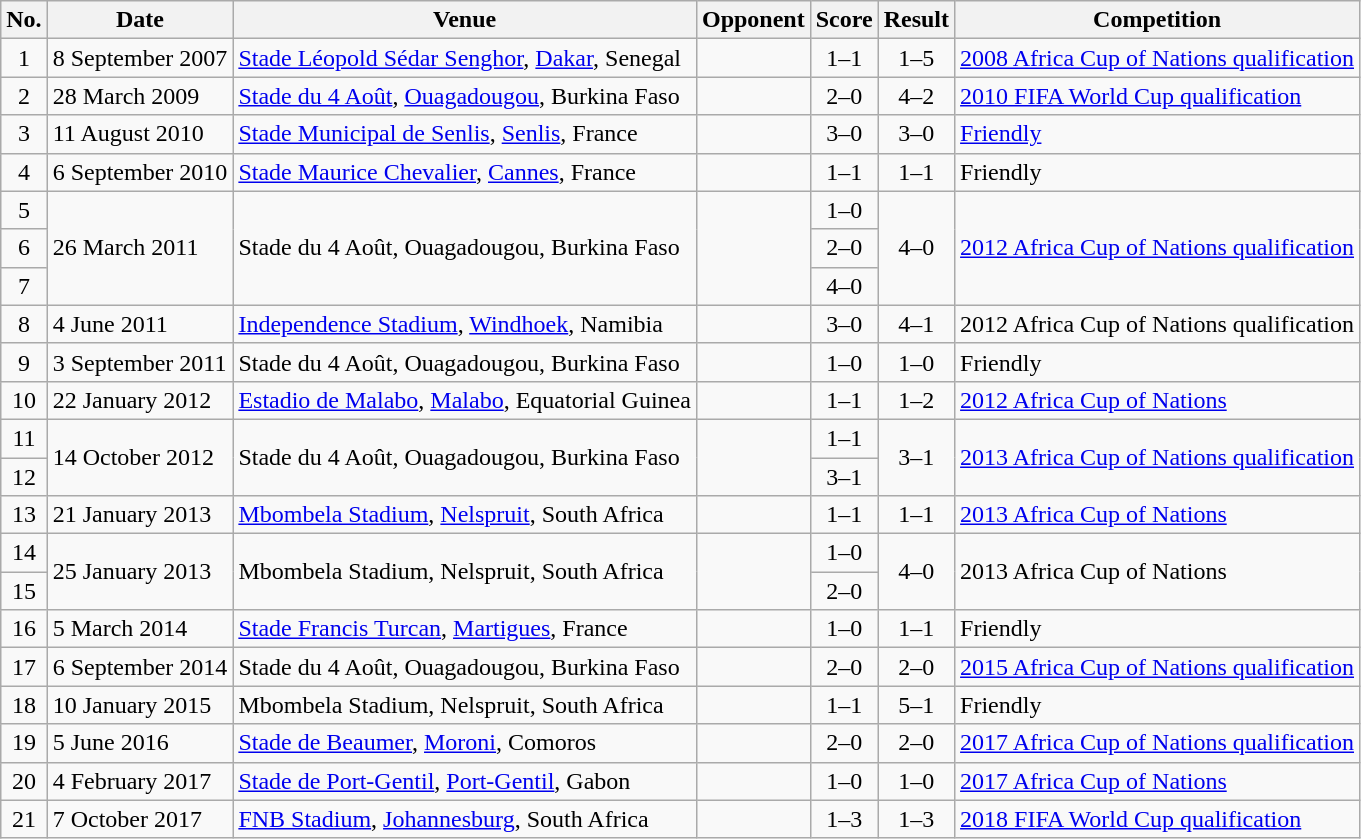<table class="wikitable sortable">
<tr>
<th scope="col">No.</th>
<th scope="col">Date</th>
<th scope="col">Venue</th>
<th scope="col">Opponent</th>
<th scope="col">Score</th>
<th scope="col">Result</th>
<th scope="col">Competition</th>
</tr>
<tr>
<td style="text-align:center">1</td>
<td>8 September 2007</td>
<td><a href='#'>Stade Léopold Sédar Senghor</a>, <a href='#'>Dakar</a>, Senegal</td>
<td></td>
<td style="text-align:center">1–1</td>
<td style="text-align:center">1–5</td>
<td><a href='#'>2008 Africa Cup of Nations qualification</a></td>
</tr>
<tr>
<td style="text-align:center">2</td>
<td>28 March 2009</td>
<td><a href='#'>Stade du 4 Août</a>, <a href='#'>Ouagadougou</a>, Burkina Faso</td>
<td></td>
<td style="text-align:center">2–0</td>
<td style="text-align:center">4–2</td>
<td><a href='#'>2010 FIFA World Cup qualification</a></td>
</tr>
<tr>
<td style="text-align:center">3</td>
<td>11 August 2010</td>
<td><a href='#'>Stade Municipal de Senlis</a>, <a href='#'>Senlis</a>, France</td>
<td></td>
<td style="text-align:center">3–0</td>
<td style="text-align:center">3–0</td>
<td><a href='#'>Friendly</a></td>
</tr>
<tr>
<td style="text-align:center">4</td>
<td>6 September 2010</td>
<td><a href='#'>Stade Maurice Chevalier</a>, <a href='#'>Cannes</a>, France</td>
<td></td>
<td style="text-align:center">1–1</td>
<td style="text-align:center">1–1</td>
<td>Friendly</td>
</tr>
<tr>
<td style="text-align:center">5</td>
<td rowspan="3">26 March 2011</td>
<td rowspan="3">Stade du 4 Août, Ouagadougou, Burkina Faso</td>
<td rowspan="3"></td>
<td style="text-align:center">1–0</td>
<td rowspan="3" style="text-align:center">4–0</td>
<td rowspan="3"><a href='#'>2012 Africa Cup of Nations qualification</a></td>
</tr>
<tr>
<td style="text-align:center">6</td>
<td style="text-align:center">2–0</td>
</tr>
<tr>
<td style="text-align:center">7</td>
<td style="text-align:center">4–0</td>
</tr>
<tr>
<td style="text-align:center">8</td>
<td>4 June 2011</td>
<td><a href='#'>Independence Stadium</a>, <a href='#'>Windhoek</a>, Namibia</td>
<td></td>
<td style="text-align:center">3–0</td>
<td style="text-align:center">4–1</td>
<td>2012 Africa Cup of Nations qualification</td>
</tr>
<tr>
<td style="text-align:center">9</td>
<td>3 September 2011</td>
<td>Stade du 4 Août, Ouagadougou, Burkina Faso</td>
<td></td>
<td style="text-align:center">1–0</td>
<td style="text-align:center">1–0</td>
<td>Friendly</td>
</tr>
<tr>
<td style="text-align:center">10</td>
<td>22 January 2012</td>
<td><a href='#'>Estadio de Malabo</a>, <a href='#'>Malabo</a>, Equatorial Guinea</td>
<td></td>
<td style="text-align:center">1–1</td>
<td style="text-align:center">1–2</td>
<td><a href='#'>2012 Africa Cup of Nations</a></td>
</tr>
<tr>
<td style="text-align:center">11</td>
<td rowspan="2">14 October 2012</td>
<td rowspan="2">Stade du 4 Août, Ouagadougou, Burkina Faso</td>
<td rowspan="2"></td>
<td style="text-align:center">1–1</td>
<td rowspan="2" style="text-align:center">3–1</td>
<td rowspan="2"><a href='#'>2013 Africa Cup of Nations qualification</a></td>
</tr>
<tr>
<td style="text-align:center">12</td>
<td style="text-align:center">3–1</td>
</tr>
<tr>
<td style="text-align:center">13</td>
<td>21 January 2013</td>
<td><a href='#'>Mbombela Stadium</a>, <a href='#'>Nelspruit</a>, South Africa</td>
<td></td>
<td style="text-align:center">1–1</td>
<td style="text-align:center">1–1</td>
<td><a href='#'>2013 Africa Cup of Nations</a></td>
</tr>
<tr>
<td style="text-align:center">14</td>
<td rowspan="2">25 January 2013</td>
<td rowspan="2">Mbombela Stadium, Nelspruit, South Africa</td>
<td rowspan="2"></td>
<td style="text-align:center">1–0</td>
<td rowspan="2" style="text-align:center">4–0</td>
<td rowspan="2">2013 Africa Cup of Nations</td>
</tr>
<tr>
<td style="text-align:center">15</td>
<td style="text-align:center">2–0</td>
</tr>
<tr>
<td style="text-align:center">16</td>
<td>5 March 2014</td>
<td><a href='#'>Stade Francis Turcan</a>, <a href='#'>Martigues</a>, France</td>
<td></td>
<td style="text-align:center">1–0</td>
<td style="text-align:center">1–1</td>
<td>Friendly</td>
</tr>
<tr>
<td style="text-align:center">17</td>
<td>6 September 2014</td>
<td>Stade du 4 Août, Ouagadougou, Burkina Faso</td>
<td></td>
<td style="text-align:center">2–0</td>
<td style="text-align:center">2–0</td>
<td><a href='#'>2015 Africa Cup of Nations qualification</a></td>
</tr>
<tr>
<td style="text-align:center">18</td>
<td>10 January 2015</td>
<td>Mbombela Stadium, Nelspruit, South Africa</td>
<td></td>
<td style="text-align:center">1–1</td>
<td style="text-align:center">5–1</td>
<td>Friendly</td>
</tr>
<tr>
<td style="text-align:center">19</td>
<td>5 June 2016</td>
<td><a href='#'>Stade de Beaumer</a>, <a href='#'>Moroni</a>, Comoros</td>
<td></td>
<td style="text-align:center">2–0</td>
<td style="text-align:center">2–0</td>
<td><a href='#'>2017 Africa Cup of Nations qualification</a></td>
</tr>
<tr>
<td style="text-align:center">20</td>
<td>4 February 2017</td>
<td><a href='#'>Stade de Port-Gentil</a>, <a href='#'>Port-Gentil</a>, Gabon</td>
<td></td>
<td style="text-align:center">1–0</td>
<td style="text-align:center">1–0</td>
<td><a href='#'>2017 Africa Cup of Nations</a></td>
</tr>
<tr>
<td style="text-align:center">21</td>
<td>7 October 2017</td>
<td><a href='#'>FNB Stadium</a>, <a href='#'>Johannesburg</a>, South Africa</td>
<td></td>
<td style="text-align:center">1–3</td>
<td style="text-align:center">1–3</td>
<td><a href='#'>2018 FIFA World Cup qualification</a></td>
</tr>
</table>
